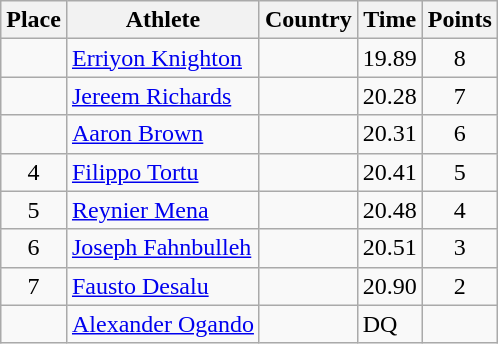<table class="wikitable">
<tr>
<th>Place</th>
<th>Athlete</th>
<th>Country</th>
<th>Time</th>
<th>Points</th>
</tr>
<tr>
<td align=center></td>
<td><a href='#'>Erriyon Knighton</a></td>
<td></td>
<td>19.89</td>
<td align=center>8</td>
</tr>
<tr>
<td align=center></td>
<td><a href='#'>Jereem Richards</a></td>
<td></td>
<td>20.28</td>
<td align=center>7</td>
</tr>
<tr>
<td align=center></td>
<td><a href='#'>Aaron Brown</a></td>
<td></td>
<td>20.31</td>
<td align=center>6</td>
</tr>
<tr>
<td align=center>4</td>
<td><a href='#'>Filippo Tortu</a></td>
<td></td>
<td>20.41</td>
<td align=center>5</td>
</tr>
<tr>
<td align=center>5</td>
<td><a href='#'>Reynier Mena</a></td>
<td></td>
<td>20.48</td>
<td align=center>4</td>
</tr>
<tr>
<td align=center>6</td>
<td><a href='#'>Joseph Fahnbulleh</a></td>
<td></td>
<td>20.51</td>
<td align=center>3</td>
</tr>
<tr>
<td align=center>7</td>
<td><a href='#'>Fausto Desalu</a></td>
<td></td>
<td>20.90</td>
<td align=center>2</td>
</tr>
<tr>
<td align=center></td>
<td><a href='#'>Alexander Ogando</a></td>
<td></td>
<td>DQ</td>
<td align=center></td>
</tr>
</table>
